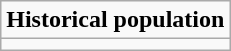<table role="presentation" class="wikitable mw-collapsible mw-collapsed">
<tr>
<td><strong>Historical population</strong></td>
</tr>
<tr>
<td></td>
</tr>
</table>
